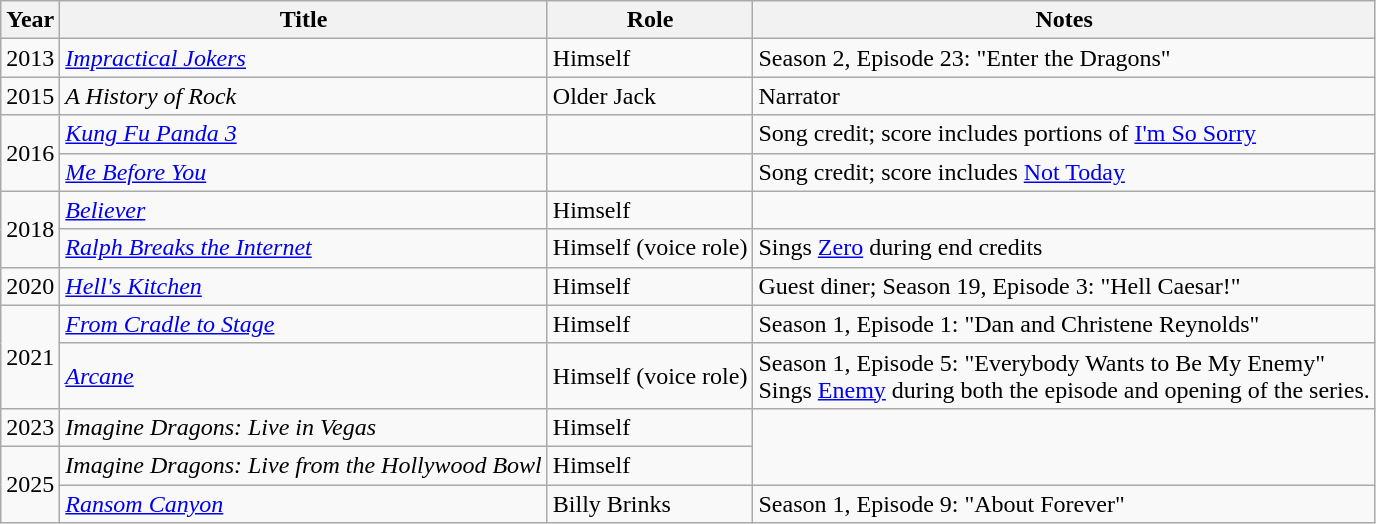<table class="wikitable">
<tr>
<th>Year</th>
<th>Title</th>
<th>Role</th>
<th>Notes</th>
</tr>
<tr>
<td>2013</td>
<td><em><a href='#'>Impractical Jokers</a></em></td>
<td>Himself</td>
<td>Season 2, Episode 23: "Enter the Dragons"</td>
</tr>
<tr>
<td>2015</td>
<td><em>A History of Rock</em></td>
<td>Older Jack</td>
<td>Narrator</td>
</tr>
<tr>
<td rowspan = 2>2016</td>
<td><em><a href='#'>Kung Fu Panda 3</a></em></td>
<td></td>
<td>Song credit; score includes portions of <a href='#'>I'm So Sorry</a></td>
</tr>
<tr>
<td><em><a href='#'>Me Before You</a></em></td>
<td></td>
<td>Song credit; score includes <a href='#'>Not Today</a></td>
</tr>
<tr>
<td rowspan=2>2018</td>
<td><em><a href='#'>Believer</a></em></td>
<td>Himself</td>
<td></td>
</tr>
<tr>
<td><em><a href='#'>Ralph Breaks the Internet</a></em></td>
<td>Himself (voice role)</td>
<td>Sings <a href='#'>Zero</a> during end credits</td>
</tr>
<tr>
<td>2020</td>
<td><em><a href='#'>Hell's Kitchen</a></em></td>
<td>Himself</td>
<td>Guest diner; Season 19, Episode 3: "Hell Caesar!"</td>
</tr>
<tr>
<td rowspan = 2>2021</td>
<td><em><a href='#'>From Cradle to Stage</a></em></td>
<td>Himself</td>
<td>Season 1, Episode 1: "Dan and Christene Reynolds"</td>
</tr>
<tr>
<td><em><a href='#'>Arcane</a></em></td>
<td>Himself (voice role)</td>
<td>Season 1, Episode 5: "Everybody Wants to Be My Enemy"<br>Sings <a href='#'>Enemy</a> during both the episode and opening of the series.</td>
</tr>
<tr>
<td>2023</td>
<td><em>Imagine Dragons: Live in Vegas</em></td>
<td>Himself</td>
</tr>
<tr>
<td rowspan = 2>2025</td>
<td><em>Imagine Dragons: Live from the Hollywood Bowl</em></td>
<td>Himself</td>
</tr>
<tr>
<td><em><a href='#'>Ransom Canyon</a></em></td>
<td>Billy Brinks</td>
<td>Season 1, Episode 9: "About Forever"</td>
</tr>
</table>
